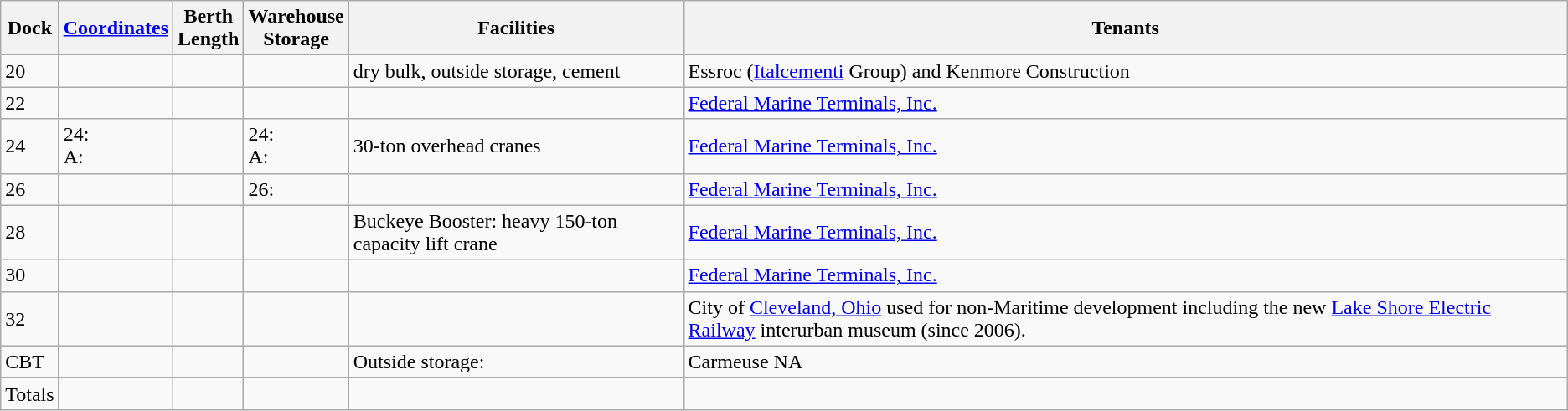<table class="wikitable sortable">
<tr>
<th>Dock <br></th>
<th><a href='#'>Coordinates</a><br></th>
<th>Berth<br>Length <br></th>
<th>Warehouse<br>Storage <br></th>
<th>Facilities <br></th>
<th>Tenants <br></th>
</tr>
<tr>
<td>20</td>
<td></td>
<td></td>
<td></td>
<td>dry bulk, outside storage, cement</td>
<td>Essroc (<a href='#'>Italcementi</a> Group) and Kenmore Construction</td>
</tr>
<tr>
<td>22</td>
<td></td>
<td></td>
<td></td>
<td></td>
<td><a href='#'>Federal Marine Terminals, Inc.</a></td>
</tr>
<tr>
<td>24</td>
<td>24: <br>A: </td>
<td></td>
<td>24: <br>A: </td>
<td>30-ton overhead cranes</td>
<td><a href='#'>Federal Marine Terminals, Inc.</a></td>
</tr>
<tr>
<td>26</td>
<td></td>
<td></td>
<td>26: </td>
<td></td>
<td><a href='#'>Federal Marine Terminals, Inc.</a></td>
</tr>
<tr>
<td>28</td>
<td></td>
<td></td>
<td></td>
<td>Buckeye Booster: heavy 150-ton capacity lift crane</td>
<td><a href='#'>Federal Marine Terminals, Inc.</a></td>
</tr>
<tr>
<td>30</td>
<td></td>
<td></td>
<td></td>
<td></td>
<td><a href='#'>Federal Marine Terminals, Inc.</a></td>
</tr>
<tr>
<td>32</td>
<td></td>
<td></td>
<td></td>
<td></td>
<td>City of <a href='#'>Cleveland, Ohio</a> used for non-Maritime development including the new <a href='#'>Lake Shore Electric Railway</a> interurban museum (since 2006).</td>
</tr>
<tr>
<td>CBT</td>
<td></td>
<td></td>
<td></td>
<td>Outside storage:<br></td>
<td>Carmeuse NA</td>
</tr>
<tr>
<td>Totals</td>
<td></td>
<td></td>
<td></td>
<td></td>
<td></td>
</tr>
</table>
